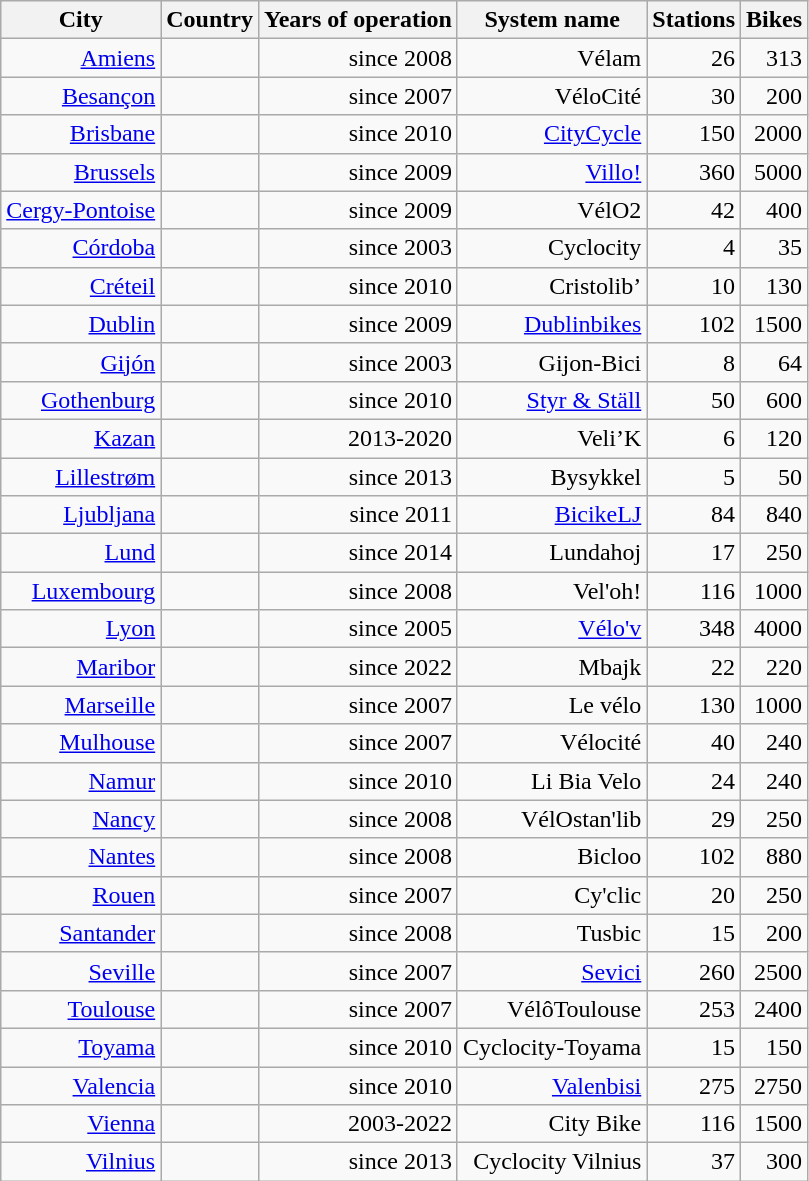<table class="wikitable sortable" style="text-align: right">
<tr>
<th>City</th>
<th>Country</th>
<th>Years of operation</th>
<th>System name</th>
<th>Stations</th>
<th>Bikes</th>
</tr>
<tr>
<td><a href='#'>Amiens</a></td>
<td style="text-align:left;"></td>
<td>since 2008</td>
<td>Vélam</td>
<td>26</td>
<td>313</td>
</tr>
<tr>
<td><a href='#'>Besançon</a></td>
<td style="text-align:left;"></td>
<td>since 2007</td>
<td>VéloCité</td>
<td>30</td>
<td>200</td>
</tr>
<tr>
<td><a href='#'>Brisbane</a></td>
<td style="text-align:left;"></td>
<td>since 2010</td>
<td><a href='#'>CityCycle</a></td>
<td>150</td>
<td>2000</td>
</tr>
<tr>
<td><a href='#'>Brussels</a></td>
<td style="text-align:left;"></td>
<td>since 2009</td>
<td><a href='#'>Villo!</a></td>
<td>360</td>
<td>5000</td>
</tr>
<tr>
<td><a href='#'>Cergy-Pontoise</a></td>
<td style="text-align:left;"></td>
<td>since 2009</td>
<td>VélO2</td>
<td>42</td>
<td>400</td>
</tr>
<tr>
<td><a href='#'>Córdoba</a></td>
<td style="text-align:left;"></td>
<td>since 2003</td>
<td>Cyclocity</td>
<td>4</td>
<td>35</td>
</tr>
<tr>
<td><a href='#'>Créteil</a></td>
<td style="text-align:left;"></td>
<td>since 2010</td>
<td>Cristolib’</td>
<td>10</td>
<td>130</td>
</tr>
<tr>
<td><a href='#'>Dublin</a></td>
<td style="text-align:left;"></td>
<td>since 2009</td>
<td><a href='#'>Dublinbikes</a></td>
<td>102</td>
<td>1500</td>
</tr>
<tr>
<td><a href='#'>Gijón</a></td>
<td style="text-align:left;"></td>
<td>since 2003</td>
<td>Gijon-Bici</td>
<td>8</td>
<td>64</td>
</tr>
<tr>
<td><a href='#'>Gothenburg</a></td>
<td style="text-align:left;"></td>
<td>since 2010</td>
<td><a href='#'>Styr & Ställ</a></td>
<td>50</td>
<td>600</td>
</tr>
<tr>
<td><a href='#'>Kazan</a></td>
<td style="text-align:left;"></td>
<td>2013-2020</td>
<td>Veli’K</td>
<td>6</td>
<td>120</td>
</tr>
<tr>
<td><a href='#'>Lillestrøm</a></td>
<td style="text-align:left;"></td>
<td>since 2013</td>
<td>Bysykkel</td>
<td>5</td>
<td>50</td>
</tr>
<tr>
<td><a href='#'>Ljubljana</a></td>
<td style="text-align:left;"></td>
<td>since 2011</td>
<td><a href='#'>BicikeLJ</a></td>
<td>84</td>
<td>840</td>
</tr>
<tr>
<td><a href='#'>Lund</a></td>
<td style="text-align:left;"></td>
<td>since 2014</td>
<td>Lundahoj</td>
<td>17</td>
<td>250</td>
</tr>
<tr>
<td><a href='#'>Luxembourg</a></td>
<td style="text-align:left;"></td>
<td>since 2008</td>
<td>Vel'oh!</td>
<td>116</td>
<td>1000 </td>
</tr>
<tr>
<td><a href='#'>Lyon</a></td>
<td style="text-align:left;"></td>
<td>since 2005</td>
<td><a href='#'>Vélo'v</a></td>
<td>348</td>
<td>4000</td>
</tr>
<tr>
<td><a href='#'>Maribor</a></td>
<td style="text-align:left;"></td>
<td>since 2022</td>
<td>Mbajk</td>
<td>22</td>
<td>220</td>
</tr>
<tr>
<td><a href='#'>Marseille</a></td>
<td style="text-align:left;"></td>
<td>since 2007</td>
<td>Le vélo</td>
<td>130</td>
<td>1000</td>
</tr>
<tr>
<td><a href='#'>Mulhouse</a></td>
<td style="text-align:left;"></td>
<td>since 2007</td>
<td>Vélocité</td>
<td>40</td>
<td>240</td>
</tr>
<tr>
<td><a href='#'>Namur</a></td>
<td style="text-align:left;"></td>
<td>since 2010</td>
<td>Li Bia Velo</td>
<td>24</td>
<td>240</td>
</tr>
<tr>
<td><a href='#'>Nancy</a></td>
<td style="text-align:left;"></td>
<td>since 2008</td>
<td>VélOstan'lib</td>
<td>29</td>
<td>250</td>
</tr>
<tr>
<td><a href='#'>Nantes</a></td>
<td style="text-align:left;"></td>
<td>since 2008</td>
<td>Bicloo</td>
<td>102</td>
<td>880</td>
</tr>
<tr>
<td><a href='#'>Rouen</a></td>
<td style="text-align:left;"></td>
<td>since 2007</td>
<td>Cy'clic</td>
<td>20</td>
<td>250</td>
</tr>
<tr>
<td><a href='#'>Santander</a></td>
<td style="text-align:left;"></td>
<td>since 2008</td>
<td>Tusbic</td>
<td>15</td>
<td>200</td>
</tr>
<tr>
<td><a href='#'>Seville</a></td>
<td style="text-align:left;"></td>
<td>since 2007</td>
<td><a href='#'>Sevici</a></td>
<td>260</td>
<td>2500</td>
</tr>
<tr>
<td><a href='#'>Toulouse</a></td>
<td style="text-align:left;"></td>
<td>since 2007</td>
<td>VélôToulouse</td>
<td>253</td>
<td>2400</td>
</tr>
<tr>
<td><a href='#'>Toyama</a></td>
<td style="text-align:left;"></td>
<td>since 2010</td>
<td>Cyclocity-Toyama</td>
<td>15</td>
<td>150</td>
</tr>
<tr>
<td><a href='#'>Valencia</a></td>
<td style="text-align:left;"></td>
<td>since 2010</td>
<td><a href='#'>Valenbisi</a></td>
<td>275</td>
<td>2750</td>
</tr>
<tr>
<td><a href='#'>Vienna</a></td>
<td style="text-align:left;"></td>
<td>2003-2022</td>
<td>City Bike</td>
<td>116</td>
<td>1500</td>
</tr>
<tr>
<td><a href='#'>Vilnius</a></td>
<td style="text-align:left;"></td>
<td>since 2013</td>
<td>Cyclocity Vilnius</td>
<td>37</td>
<td>300</td>
</tr>
</table>
